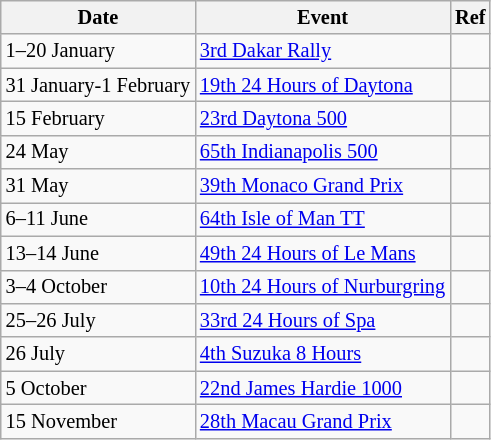<table class="wikitable" style="font-size: 85%">
<tr>
<th>Date</th>
<th>Event</th>
<th>Ref</th>
</tr>
<tr>
<td>1–20 January</td>
<td><a href='#'>3rd Dakar Rally</a></td>
<td></td>
</tr>
<tr>
<td>31 January-1 February</td>
<td><a href='#'>19th 24 Hours of Daytona</a></td>
<td></td>
</tr>
<tr>
<td>15 February</td>
<td><a href='#'>23rd Daytona 500</a></td>
<td></td>
</tr>
<tr>
<td>24 May</td>
<td><a href='#'>65th Indianapolis 500</a></td>
<td></td>
</tr>
<tr>
<td>31 May</td>
<td><a href='#'>39th Monaco Grand Prix</a></td>
<td></td>
</tr>
<tr>
<td>6–11 June</td>
<td><a href='#'>64th Isle of Man TT</a></td>
<td></td>
</tr>
<tr>
<td>13–14 June</td>
<td><a href='#'>49th 24 Hours of Le Mans</a></td>
<td></td>
</tr>
<tr>
<td>3–4 October</td>
<td><a href='#'>10th 24 Hours of Nurburgring</a></td>
<td></td>
</tr>
<tr>
<td>25–26 July</td>
<td><a href='#'>33rd 24 Hours of Spa</a></td>
<td></td>
</tr>
<tr>
<td>26 July</td>
<td><a href='#'>4th Suzuka 8 Hours</a></td>
<td></td>
</tr>
<tr>
<td>5 October</td>
<td><a href='#'>22nd James Hardie 1000</a></td>
<td></td>
</tr>
<tr>
<td>15 November</td>
<td><a href='#'>28th Macau Grand Prix</a></td>
<td></td>
</tr>
</table>
